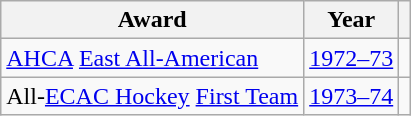<table class="wikitable">
<tr>
<th>Award</th>
<th>Year</th>
<th></th>
</tr>
<tr>
<td><a href='#'>AHCA</a> <a href='#'>East All-American</a></td>
<td><a href='#'>1972–73</a></td>
<td></td>
</tr>
<tr>
<td>All-<a href='#'>ECAC Hockey</a> <a href='#'>First Team</a></td>
<td><a href='#'>1973–74</a></td>
<td></td>
</tr>
</table>
